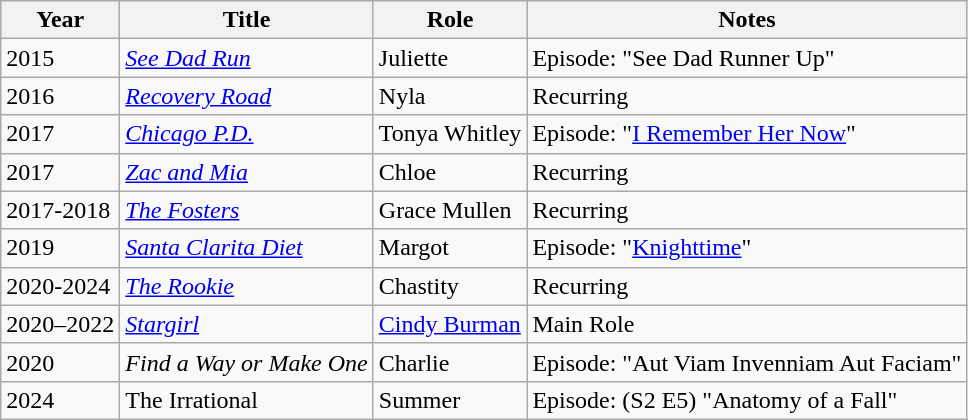<table class="wikitable sortable">
<tr>
<th>Year</th>
<th>Title</th>
<th>Role</th>
<th class="unsortable">Notes</th>
</tr>
<tr>
<td>2015</td>
<td><em><a href='#'>See Dad Run</a></em></td>
<td>Juliette</td>
<td>Episode: "See Dad Runner Up"</td>
</tr>
<tr>
<td>2016</td>
<td><em><a href='#'>Recovery Road</a></em></td>
<td>Nyla</td>
<td>Recurring</td>
</tr>
<tr>
<td>2017</td>
<td><em><a href='#'>Chicago P.D.</a></em></td>
<td>Tonya Whitley</td>
<td>Episode: "<a href='#'>I Remember Her Now</a>"</td>
</tr>
<tr>
<td>2017</td>
<td><em><a href='#'>Zac and Mia</a></em></td>
<td>Chloe</td>
<td>Recurring</td>
</tr>
<tr>
<td>2017-2018</td>
<td><em><a href='#'>The Fosters</a></em></td>
<td>Grace Mullen</td>
<td>Recurring</td>
</tr>
<tr>
<td>2019</td>
<td><em><a href='#'>Santa Clarita Diet</a></em></td>
<td>Margot</td>
<td>Episode: "<a href='#'>Knighttime</a>"</td>
</tr>
<tr>
<td>2020-2024</td>
<td><em><a href='#'>The Rookie</a></em></td>
<td>Chastity</td>
<td>Recurring</td>
</tr>
<tr>
<td>2020–2022</td>
<td><em><a href='#'>Stargirl</a></em></td>
<td><a href='#'>Cindy Burman</a></td>
<td>Main Role</td>
</tr>
<tr>
<td>2020</td>
<td><em>Find a Way or Make One</em></td>
<td>Charlie</td>
<td>Episode: "Aut Viam Invenniam Aut Faciam"</td>
</tr>
<tr>
<td>2024</td>
<td>The Irrational</td>
<td>Summer</td>
<td>Episode:    (S2 E5) "Anatomy of a Fall"</td>
</tr>
</table>
